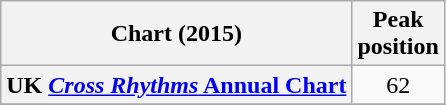<table class="wikitable plainrowheaders" style="text-align:center">
<tr>
<th scope="col">Chart (2015)</th>
<th scope="col">Peak<br>position</th>
</tr>
<tr>
<th scope="row">UK <a href='#'><em> Cross Rhythms</em> Annual Chart</a></th>
<td>62</td>
</tr>
<tr>
</tr>
</table>
